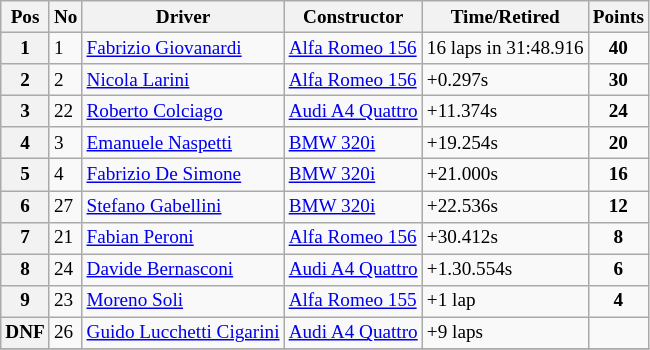<table class="wikitable" style="font-size: 80%;">
<tr>
<th>Pos</th>
<th>No</th>
<th>Driver</th>
<th>Constructor</th>
<th>Time/Retired</th>
<th>Points</th>
</tr>
<tr>
<th>1</th>
<td>1</td>
<td> <a href='#'>Fabrizio Giovanardi</a></td>
<td><a href='#'>Alfa Romeo 156</a></td>
<td>16 laps in 31:48.916</td>
<td align=center><strong>40</strong></td>
</tr>
<tr>
<th>2</th>
<td>2</td>
<td> <a href='#'>Nicola Larini</a></td>
<td><a href='#'>Alfa Romeo 156</a></td>
<td>+0.297s</td>
<td align=center><strong>30</strong></td>
</tr>
<tr>
<th>3</th>
<td>22</td>
<td> <a href='#'>Roberto Colciago</a></td>
<td><a href='#'>Audi A4 Quattro</a></td>
<td>+11.374s</td>
<td align=center><strong>24</strong></td>
</tr>
<tr>
<th>4</th>
<td>3</td>
<td> <a href='#'>Emanuele Naspetti</a></td>
<td><a href='#'>BMW 320i</a></td>
<td>+19.254s</td>
<td align=center><strong>20</strong></td>
</tr>
<tr>
<th>5</th>
<td>4</td>
<td> <a href='#'>Fabrizio De Simone</a></td>
<td><a href='#'>BMW 320i</a></td>
<td>+21.000s</td>
<td align=center><strong>16</strong></td>
</tr>
<tr>
<th>6</th>
<td>27</td>
<td> <a href='#'>Stefano Gabellini</a></td>
<td><a href='#'>BMW 320i</a></td>
<td>+22.536s</td>
<td align=center><strong>12</strong></td>
</tr>
<tr>
<th>7</th>
<td>21</td>
<td> <a href='#'>Fabian Peroni</a></td>
<td><a href='#'>Alfa Romeo 156</a></td>
<td>+30.412s</td>
<td align=center><strong>8</strong></td>
</tr>
<tr>
<th>8</th>
<td>24</td>
<td> <a href='#'>Davide Bernasconi</a></td>
<td><a href='#'>Audi A4 Quattro</a></td>
<td>+1.30.554s</td>
<td align=center><strong>6</strong></td>
</tr>
<tr>
<th>9</th>
<td>23</td>
<td> <a href='#'>Moreno Soli</a></td>
<td><a href='#'>Alfa Romeo 155</a></td>
<td>+1 lap</td>
<td align=center><strong>4</strong></td>
</tr>
<tr>
<th>DNF</th>
<td>26</td>
<td> <a href='#'>Guido Lucchetti Cigarini</a></td>
<td><a href='#'>Audi A4 Quattro</a></td>
<td>+9 laps</td>
<td></td>
</tr>
<tr>
</tr>
</table>
